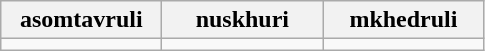<table class="wikitable" style="width:100">
<tr>
<th width="100">asomtavruli</th>
<th width="100">nuskhuri</th>
<th width="100">mkhedruli</th>
</tr>
<tr>
<td align="center"></td>
<td align="center"></td>
<td align="center"></td>
</tr>
</table>
